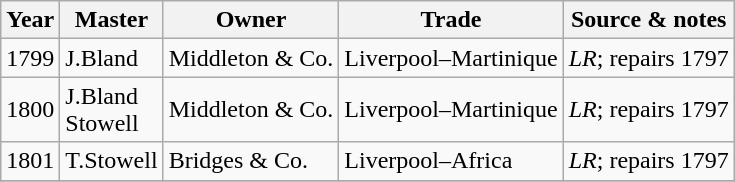<table class=" wikitable">
<tr>
<th>Year</th>
<th>Master</th>
<th>Owner</th>
<th>Trade</th>
<th>Source & notes</th>
</tr>
<tr>
<td>1799</td>
<td>J.Bland</td>
<td>Middleton & Co.</td>
<td>Liverpool–Martinique</td>
<td><em>LR</em>; repairs 1797</td>
</tr>
<tr>
<td>1800</td>
<td>J.Bland<br>Stowell</td>
<td>Middleton & Co.</td>
<td>Liverpool–Martinique</td>
<td><em>LR</em>; repairs 1797</td>
</tr>
<tr>
<td>1801</td>
<td>T.Stowell</td>
<td>Bridges & Co.</td>
<td>Liverpool–Africa</td>
<td><em>LR</em>; repairs 1797</td>
</tr>
<tr>
</tr>
</table>
